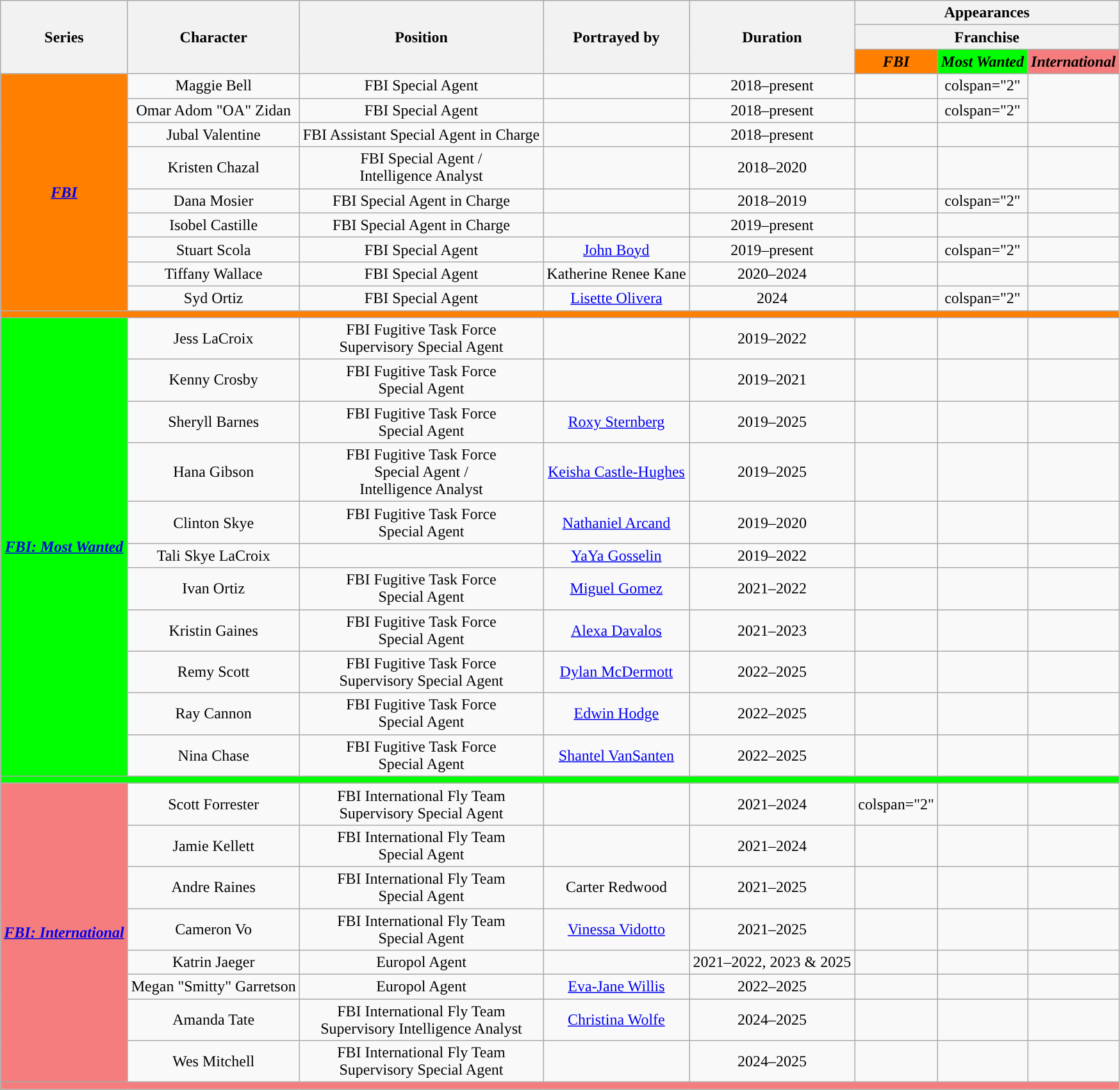<table class="wikitable plainrowheaders" style="text-align:center;">
<tr>
<th scope="col" rowspan="3">Series</th>
<th scope="col" rowspan="3">Character</th>
<th scope="col" rowspan="3">Position</th>
<th scope="col" rowspan="3">Portrayed by</th>
<th scope="col" rowspan="3" data-sort-type="number">Duration</th>
<th scope="col" colspan="6" data-sort-type="number">Appearances</th>
</tr>
<tr>
<th scope="col" colspan="4">Franchise</th>
</tr>
<tr>
<th scope="col" style="background:#FF7F00;"><em>FBI</em></th>
<th scope="col" style="background:#00FF00;"><em>Most Wanted</em></th>
<th scope="col" style="background:#F57D7D;"><em>International</em></th>
</tr>
<tr>
<td style="background:#FF7F00;" rowspan="9"><strong><em><a href='#'>FBI</a></em></strong></td>
<td scope="row">Maggie Bell</td>
<td scope="row">FBI Special Agent</td>
<td></td>
<td>2018–present</td>
<td></td>
<td>colspan="2" </td>
</tr>
<tr>
<td scope="row">Omar Adom "OA" Zidan</td>
<td scope="row">FBI Special Agent</td>
<td></td>
<td>2018–present</td>
<td></td>
<td>colspan="2" </td>
</tr>
<tr>
<td scope="row">Jubal Valentine</td>
<td scope="row">FBI Assistant Special Agent in Charge</td>
<td></td>
<td>2018–present</td>
<td></td>
<td></td>
<td></td>
</tr>
<tr>
<td scope="row">Kristen Chazal</td>
<td scope="row">FBI Special Agent /<br>Intelligence Analyst</td>
<td></td>
<td>2018–2020</td>
<td></td>
<td></td>
<td></td>
</tr>
<tr>
<td scope="row">Dana Mosier</td>
<td scope="row">FBI Special Agent in Charge</td>
<td></td>
<td>2018–2019</td>
<td></td>
<td>colspan="2" </td>
</tr>
<tr>
<td scope="row">Isobel Castille</td>
<td scope="row">FBI Special Agent in Charge</td>
<td></td>
<td>2019–present</td>
<td></td>
<td></td>
<td></td>
</tr>
<tr>
<td scope="row">Stuart Scola</td>
<td scope="row">FBI Special Agent</td>
<td><a href='#'>John Boyd</a></td>
<td>2019–present</td>
<td></td>
<td>colspan="2" </td>
</tr>
<tr>
<td scope="row">Tiffany Wallace</td>
<td scope="row">FBI Special Agent</td>
<td>Katherine Renee Kane</td>
<td>2020–2024</td>
<td></td>
<td></td>
<td></td>
</tr>
<tr>
<td scope="row">Syd Ortiz</td>
<td scope="row">FBI Special Agent</td>
<td><a href='#'>Lisette Olivera</a></td>
<td>2024</td>
<td></td>
<td>colspan="2" </td>
</tr>
<tr>
<td style="background:#FF7F00;" colspan="9”"></td>
</tr>
<tr>
<td style="background:#00FF00;" rowspan="11"><strong><em><a href='#'>FBI: Most Wanted</a></em></strong></td>
<td scope="row">Jess LaCroix</td>
<td scope="row">FBI  Fugitive Task Force <br>Supervisory Special Agent</td>
<td></td>
<td>2019–2022</td>
<td></td>
<td></td>
<td></td>
</tr>
<tr>
<td scope="row">Kenny Crosby</td>
<td scope="row">FBI Fugitive Task Force <br>Special Agent</td>
<td></td>
<td>2019–2021</td>
<td></td>
<td></td>
<td></td>
</tr>
<tr>
<td scope="row">Sheryll Barnes</td>
<td scope="row">FBI Fugitive Task Force <br>Special Agent</td>
<td><a href='#'>Roxy Sternberg</a></td>
<td>2019–2025</td>
<td></td>
<td></td>
<td></td>
</tr>
<tr>
<td scope="row">Hana Gibson</td>
<td scope="row">FBI Fugitive Task Force <br>Special Agent /<br>Intelligence Analyst</td>
<td><a href='#'>Keisha Castle-Hughes</a></td>
<td>2019–2025</td>
<td></td>
<td></td>
<td></td>
</tr>
<tr>
<td scope="row">Clinton Skye</td>
<td scope="row">FBI Fugitive Task Force <br>Special Agent</td>
<td><a href='#'>Nathaniel Arcand</a></td>
<td>2019–2020</td>
<td></td>
<td></td>
<td></td>
</tr>
<tr>
<td scope="row">Tali Skye LaCroix</td>
<td></td>
<td><a href='#'>YaYa Gosselin</a></td>
<td>2019–2022</td>
<td></td>
<td></td>
<td></td>
</tr>
<tr>
<td scope="row">Ivan Ortiz</td>
<td scope="row">FBI Fugitive Task Force <br>Special Agent</td>
<td><a href='#'>Miguel Gomez</a></td>
<td>2021–2022</td>
<td></td>
<td></td>
<td></td>
</tr>
<tr>
<td scope="row">Kristin Gaines</td>
<td scope="row">FBI Fugitive Task Force <br>Special Agent</td>
<td><a href='#'>Alexa Davalos</a></td>
<td>2021–2023</td>
<td></td>
<td></td>
<td></td>
</tr>
<tr>
<td scope="row">Remy Scott</td>
<td scope="row">FBI Fugitive Task Force <br>Supervisory Special Agent</td>
<td><a href='#'>Dylan McDermott</a></td>
<td>2022–2025</td>
<td></td>
<td></td>
<td></td>
</tr>
<tr>
<td scope="row">Ray Cannon</td>
<td scope="row">FBI Fugitive Task Force <br>Special Agent</td>
<td><a href='#'>Edwin Hodge</a></td>
<td>2022–2025</td>
<td></td>
<td></td>
<td></td>
</tr>
<tr>
<td scope="row">Nina Chase</td>
<td scope="row">FBI Fugitive Task Force <br>Special Agent</td>
<td><a href='#'>Shantel VanSanten</a></td>
<td>2022–2025</td>
<td></td>
<td></td>
<td></td>
</tr>
<tr>
<td style="background:#00FF00;" colspan="9"></td>
</tr>
<tr>
<td style="background:#F57D7D;" rowspan="8"><strong><em><a href='#'>FBI: International</a></em></strong></td>
<td scope="row">Scott Forrester</td>
<td scope="row">FBI International Fly Team  <br>Supervisory Special Agent</td>
<td></td>
<td>2021–2024</td>
<td>colspan="2" </td>
<td></td>
</tr>
<tr>
<td scope="row">Jamie Kellett</td>
<td scope="row">FBI International Fly Team <br>Special Agent</td>
<td></td>
<td>2021–2024</td>
<td></td>
<td></td>
<td></td>
</tr>
<tr>
<td scope="row">Andre Raines</td>
<td scope="row">FBI International Fly Team <br>Special Agent</td>
<td>Carter Redwood</td>
<td>2021–2025</td>
<td></td>
<td></td>
<td></td>
</tr>
<tr>
<td scope="row">Cameron Vo</td>
<td scope="row">FBI International Fly Team <br>Special Agent</td>
<td><a href='#'>Vinessa Vidotto</a></td>
<td>2021–2025</td>
<td></td>
<td></td>
<td></td>
</tr>
<tr>
<td scope="row">Katrin Jaeger</td>
<td scope="row">Europol Agent</td>
<td></td>
<td>2021–2022, 2023 & 2025</td>
<td></td>
<td></td>
<td></td>
</tr>
<tr>
<td scope="row">Megan "Smitty" Garretson</td>
<td scope="row">Europol Agent</td>
<td><a href='#'>Eva-Jane Willis</a></td>
<td>2022–2025</td>
<td></td>
<td></td>
<td></td>
</tr>
<tr>
<td scope="row">Amanda Tate</td>
<td scope="row">FBI International Fly Team <br>Supervisory Intelligence Analyst</td>
<td><a href='#'>Christina Wolfe</a></td>
<td>2024–2025</td>
<td></td>
<td></td>
<td></td>
</tr>
<tr>
<td scope="row">Wes Mitchell</td>
<td scope="row">FBI International Fly Team  <br>Supervisory Special Agent</td>
<td></td>
<td>2024–2025</td>
<td></td>
<td></td>
<td></td>
</tr>
<tr>
<td style="background:#F57D7D;" colspan="9"></td>
</tr>
</table>
